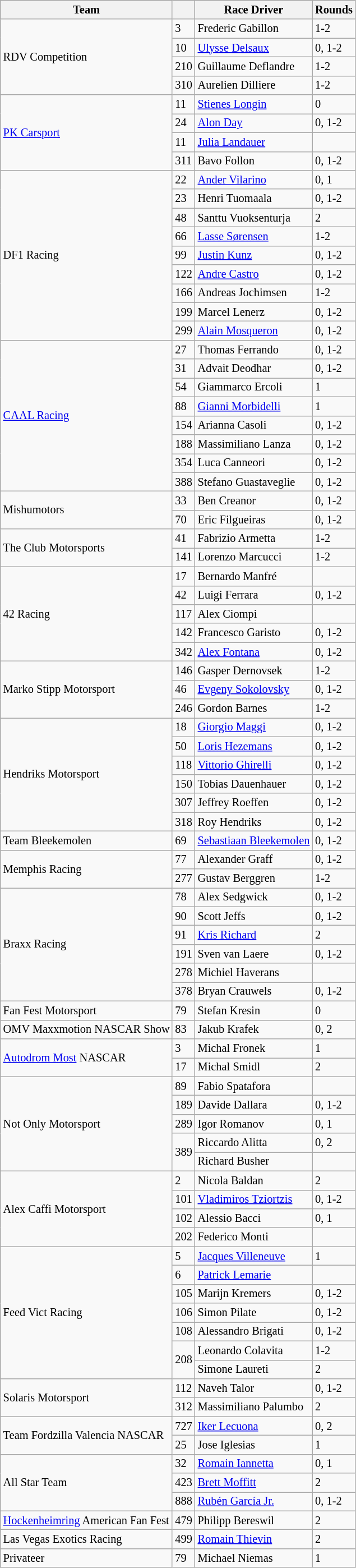<table class="wikitable" style="font-size: 85%">
<tr>
<th>Team</th>
<th></th>
<th>Race Driver</th>
<th>Rounds</th>
</tr>
<tr>
<td rowspan=4>RDV Competition</td>
<td>3</td>
<td> Frederic Gabillon</td>
<td>1-2</td>
</tr>
<tr>
<td>10</td>
<td> <a href='#'>Ulysse Delsaux</a></td>
<td>0, 1-2</td>
</tr>
<tr>
<td>210</td>
<td> Guillaume Deflandre</td>
<td>1-2</td>
</tr>
<tr>
<td>310</td>
<td> Aurelien Dilliere</td>
<td>1-2</td>
</tr>
<tr>
<td rowspan=4><a href='#'>PK Carsport</a></td>
<td>11</td>
<td> <a href='#'>Stienes Longin</a></td>
<td>0</td>
</tr>
<tr>
<td>24</td>
<td> <a href='#'>Alon Day</a></td>
<td>0, 1-2</td>
</tr>
<tr>
<td>11</td>
<td> <a href='#'>Julia Landauer</a></td>
<td></td>
</tr>
<tr>
<td>311</td>
<td> Bavo Follon</td>
<td>0, 1-2</td>
</tr>
<tr>
<td rowspan=9>DF1 Racing</td>
<td>22</td>
<td> <a href='#'>Ander Vilarino</a></td>
<td>0, 1</td>
</tr>
<tr>
<td>23</td>
<td> Henri Tuomaala</td>
<td>0, 1-2</td>
</tr>
<tr>
<td>48</td>
<td> Santtu Vuoksenturja</td>
<td>2</td>
</tr>
<tr>
<td>66</td>
<td> <a href='#'>Lasse Sørensen</a></td>
<td>1-2</td>
</tr>
<tr>
<td>99</td>
<td> <a href='#'>Justin Kunz</a></td>
<td>0, 1-2</td>
</tr>
<tr>
<td>122</td>
<td> <a href='#'>Andre Castro</a></td>
<td>0, 1-2</td>
</tr>
<tr>
<td>166</td>
<td> Andreas Jochimsen</td>
<td>1-2</td>
</tr>
<tr>
<td>199</td>
<td> Marcel Lenerz</td>
<td>0, 1-2</td>
</tr>
<tr>
<td>299</td>
<td> <a href='#'>Alain Mosqueron</a></td>
<td>0, 1-2</td>
</tr>
<tr>
<td rowspan=8><a href='#'>CAAL Racing</a></td>
<td>27</td>
<td> Thomas Ferrando</td>
<td>0, 1-2</td>
</tr>
<tr>
<td>31</td>
<td> Advait Deodhar</td>
<td>0, 1-2</td>
</tr>
<tr>
<td>54</td>
<td> Giammarco Ercoli</td>
<td>1</td>
</tr>
<tr>
<td>88</td>
<td> <a href='#'>Gianni Morbidelli</a></td>
<td>1</td>
</tr>
<tr>
<td>154</td>
<td> Arianna Casoli</td>
<td>0, 1-2</td>
</tr>
<tr>
<td>188</td>
<td> Massimiliano Lanza</td>
<td>0, 1-2</td>
</tr>
<tr>
<td>354</td>
<td> Luca Canneori</td>
<td>0, 1-2</td>
</tr>
<tr>
<td>388</td>
<td> Stefano Guastaveglie</td>
<td>0, 1-2</td>
</tr>
<tr>
<td rowspan=2>Mishumotors</td>
<td>33</td>
<td> Ben Creanor</td>
<td>0, 1-2</td>
</tr>
<tr>
<td>70</td>
<td> Eric Filgueiras</td>
<td>0, 1-2</td>
</tr>
<tr>
<td rowspan=2>The Club Motorsports</td>
<td>41</td>
<td> Fabrizio Armetta</td>
<td>1-2</td>
</tr>
<tr>
<td>141</td>
<td> Lorenzo Marcucci</td>
<td>1-2</td>
</tr>
<tr>
<td rowspan=5>42 Racing</td>
<td>17</td>
<td> Bernardo Manfré</td>
<td></td>
</tr>
<tr>
<td>42</td>
<td> Luigi Ferrara</td>
<td>0, 1-2</td>
</tr>
<tr>
<td>117</td>
<td> Alex Ciompi</td>
<td></td>
</tr>
<tr>
<td>142</td>
<td> Francesco Garisto</td>
<td>0, 1-2</td>
</tr>
<tr>
<td>342</td>
<td> <a href='#'>Alex Fontana</a></td>
<td>0, 1-2</td>
</tr>
<tr>
<td rowspan=3>Marko Stipp Motorsport</td>
<td>146</td>
<td>  Gasper Dernovsek</td>
<td>1-2</td>
</tr>
<tr>
<td>46</td>
<td> <a href='#'>Evgeny Sokolovsky</a></td>
<td>0, 1-2</td>
</tr>
<tr>
<td>246</td>
<td> Gordon Barnes</td>
<td>1-2</td>
</tr>
<tr>
<td rowspan=6>Hendriks Motorsport</td>
<td>18</td>
<td> <a href='#'>Giorgio Maggi</a></td>
<td>0, 1-2</td>
</tr>
<tr>
<td>50</td>
<td> <a href='#'>Loris Hezemans</a></td>
<td>0, 1-2</td>
</tr>
<tr>
<td>118</td>
<td> <a href='#'>Vittorio Ghirelli</a></td>
<td>0, 1-2</td>
</tr>
<tr>
<td>150</td>
<td> Tobias Dauenhauer</td>
<td>0, 1-2</td>
</tr>
<tr>
<td>307</td>
<td> Jeffrey Roeffen</td>
<td>0, 1-2</td>
</tr>
<tr>
<td>318</td>
<td> Roy Hendriks</td>
<td>0, 1-2</td>
</tr>
<tr>
<td>Team Bleekemolen</td>
<td>69</td>
<td> <a href='#'>Sebastiaan Bleekemolen</a></td>
<td>0, 1-2</td>
</tr>
<tr>
<td rowspan=2>Memphis Racing</td>
<td>77</td>
<td> Alexander Graff</td>
<td>0, 1-2</td>
</tr>
<tr>
<td>277</td>
<td> Gustav Berggren</td>
<td>1-2</td>
</tr>
<tr>
<td rowspan=6>Braxx Racing</td>
<td>78</td>
<td> Alex Sedgwick</td>
<td>0, 1-2</td>
</tr>
<tr>
<td>90</td>
<td> Scott Jeffs</td>
<td>0, 1-2</td>
</tr>
<tr>
<td>91</td>
<td> <a href='#'>Kris Richard</a></td>
<td>2</td>
</tr>
<tr>
<td>191</td>
<td> Sven van Laere</td>
<td>0, 1-2</td>
</tr>
<tr>
<td>278</td>
<td> Michiel Haverans</td>
<td></td>
</tr>
<tr>
<td>378</td>
<td> Bryan Crauwels</td>
<td>0, 1-2</td>
</tr>
<tr>
<td>Fan Fest Motorsport</td>
<td>79</td>
<td> Stefan Kresin</td>
<td>0</td>
</tr>
<tr>
<td>OMV Maxxmotion NASCAR Show</td>
<td>83</td>
<td> Jakub Krafek</td>
<td>0, 2</td>
</tr>
<tr>
<td rowspan=2><a href='#'>Autodrom Most</a> NASCAR</td>
<td>3</td>
<td> Michal Fronek</td>
<td>1</td>
</tr>
<tr>
<td>17</td>
<td> Michal Smidl</td>
<td>2</td>
</tr>
<tr>
<td rowspan=5>Not Only Motorsport</td>
<td>89</td>
<td> Fabio Spatafora</td>
<td></td>
</tr>
<tr>
<td>189</td>
<td> Davide Dallara</td>
<td>0, 1-2</td>
</tr>
<tr>
<td>289</td>
<td> Igor Romanov</td>
<td>0, 1</td>
</tr>
<tr>
<td rowspan=2>389</td>
<td> Riccardo Alitta</td>
<td>0, 2</td>
</tr>
<tr>
<td> Richard Busher</td>
<td></td>
</tr>
<tr>
<td rowspan=4>Alex Caffi Motorsport</td>
<td>2</td>
<td> Nicola Baldan</td>
<td>2</td>
</tr>
<tr>
<td>101</td>
<td> <a href='#'>Vladimiros Tziortzis</a></td>
<td>0, 1-2</td>
</tr>
<tr>
<td>102</td>
<td> Alessio Bacci</td>
<td>0, 1</td>
</tr>
<tr>
<td>202</td>
<td> Federico Monti</td>
<td></td>
</tr>
<tr>
<td rowspan=7>Feed Vict Racing</td>
<td>5</td>
<td> <a href='#'>Jacques Villeneuve</a></td>
<td>1</td>
</tr>
<tr>
<td>6</td>
<td> <a href='#'>Patrick Lemarie</a></td>
<td></td>
</tr>
<tr>
<td>105</td>
<td> Marijn Kremers</td>
<td>0, 1-2</td>
</tr>
<tr>
<td>106</td>
<td> Simon Pilate</td>
<td>0, 1-2</td>
</tr>
<tr>
<td>108</td>
<td> Alessandro Brigati</td>
<td>0, 1-2</td>
</tr>
<tr>
<td rowspan=2>208</td>
<td> Leonardo Colavita</td>
<td>1-2</td>
</tr>
<tr>
<td> Simone Laureti</td>
<td>2</td>
</tr>
<tr>
<td rowspan=2>Solaris Motorsport</td>
<td>112</td>
<td> Naveh Talor</td>
<td>0, 1-2</td>
</tr>
<tr>
<td>312</td>
<td> Massimiliano Palumbo</td>
<td>2</td>
</tr>
<tr>
<td rowspan=2>Team Fordzilla Valencia NASCAR</td>
<td>727</td>
<td> <a href='#'>Iker Lecuona</a></td>
<td>0, 2</td>
</tr>
<tr>
<td>25</td>
<td> Jose Iglesias</td>
<td>1</td>
</tr>
<tr>
<td rowspan=3>All Star Team</td>
<td>32</td>
<td> <a href='#'>Romain Iannetta</a></td>
<td>0, 1</td>
</tr>
<tr>
<td>423</td>
<td> <a href='#'>Brett Moffitt</a></td>
<td>2</td>
</tr>
<tr>
<td>888</td>
<td> <a href='#'>Rubén García Jr.</a></td>
<td>0, 1-2</td>
</tr>
<tr>
<td><a href='#'>Hockenheimring</a> American Fan Fest</td>
<td>479</td>
<td> Philipp Bereswil</td>
<td>2</td>
</tr>
<tr>
<td>Las Vegas Exotics Racing</td>
<td>499</td>
<td> <a href='#'>Romain Thievin</a></td>
<td>2</td>
</tr>
<tr>
<td>Privateer</td>
<td>79</td>
<td> Michael Niemas</td>
<td>1</td>
</tr>
</table>
